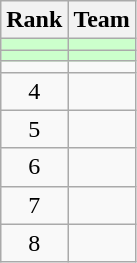<table class="wikitable">
<tr>
<th>Rank</th>
<th>Team</th>
</tr>
<tr bgcolor=ccffcc>
<td align=center></td>
<td></td>
</tr>
<tr bgcolor=ccffcc>
<td align=center></td>
<td></td>
</tr>
<tr>
<td align=center></td>
<td></td>
</tr>
<tr>
<td align=center>4</td>
<td></td>
</tr>
<tr>
<td align=center>5</td>
<td></td>
</tr>
<tr>
<td align=center>6</td>
<td></td>
</tr>
<tr>
<td align=center>7</td>
<td></td>
</tr>
<tr>
<td align=center>8</td>
<td></td>
</tr>
</table>
